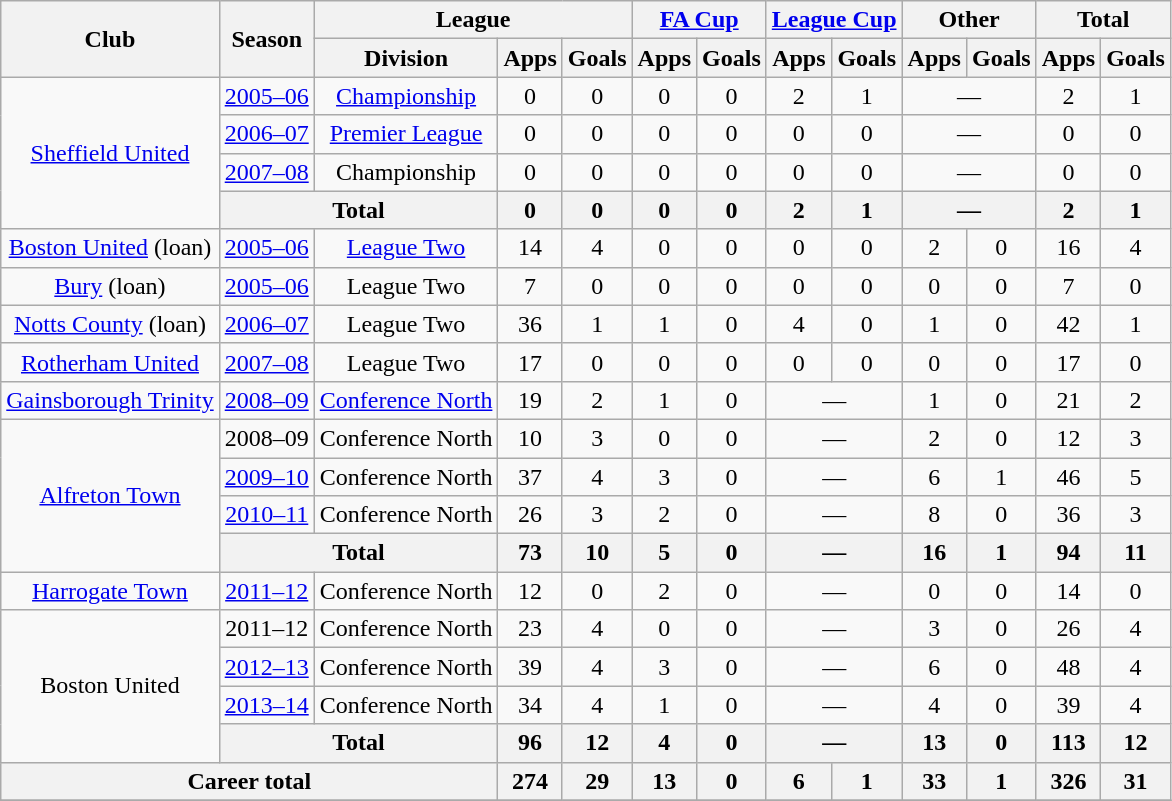<table class=wikitable style="text-align:center">
<tr>
<th rowspan="2">Club</th>
<th rowspan="2">Season</th>
<th colspan="3">League</th>
<th colspan="2"><a href='#'>FA Cup</a></th>
<th colspan="2"><a href='#'>League Cup</a></th>
<th colspan="2">Other</th>
<th colspan="2">Total</th>
</tr>
<tr>
<th>Division</th>
<th>Apps</th>
<th>Goals</th>
<th>Apps</th>
<th>Goals</th>
<th>Apps</th>
<th>Goals</th>
<th>Apps</th>
<th>Goals</th>
<th>Apps</th>
<th>Goals</th>
</tr>
<tr>
<td rowspan="4"><a href='#'>Sheffield United</a></td>
<td><a href='#'>2005–06</a></td>
<td><a href='#'>Championship</a></td>
<td>0</td>
<td>0</td>
<td>0</td>
<td>0</td>
<td>2</td>
<td>1</td>
<td colspan="2">—</td>
<td>2</td>
<td>1</td>
</tr>
<tr>
<td><a href='#'>2006–07</a></td>
<td><a href='#'>Premier League</a></td>
<td>0</td>
<td>0</td>
<td>0</td>
<td>0</td>
<td>0</td>
<td>0</td>
<td colspan="2">—</td>
<td>0</td>
<td>0</td>
</tr>
<tr>
<td><a href='#'>2007–08</a></td>
<td>Championship</td>
<td>0</td>
<td>0</td>
<td>0</td>
<td>0</td>
<td>0</td>
<td>0</td>
<td colspan="2">—</td>
<td>0</td>
<td>0</td>
</tr>
<tr>
<th colspan="2">Total</th>
<th>0</th>
<th>0</th>
<th>0</th>
<th>0</th>
<th>2</th>
<th>1</th>
<th colspan="2">—</th>
<th>2</th>
<th>1</th>
</tr>
<tr>
<td><a href='#'>Boston United</a> (loan)</td>
<td><a href='#'>2005–06</a></td>
<td><a href='#'>League Two</a></td>
<td>14</td>
<td>4</td>
<td>0</td>
<td>0</td>
<td>0</td>
<td>0</td>
<td>2</td>
<td>0</td>
<td>16</td>
<td>4</td>
</tr>
<tr>
<td><a href='#'>Bury</a> (loan)</td>
<td><a href='#'>2005–06</a></td>
<td>League Two</td>
<td>7</td>
<td>0</td>
<td>0</td>
<td>0</td>
<td>0</td>
<td>0</td>
<td>0</td>
<td>0</td>
<td>7</td>
<td>0</td>
</tr>
<tr>
<td><a href='#'>Notts County</a> (loan)</td>
<td><a href='#'>2006–07</a></td>
<td>League Two</td>
<td>36</td>
<td>1</td>
<td>1</td>
<td>0</td>
<td>4</td>
<td>0</td>
<td>1</td>
<td>0</td>
<td>42</td>
<td>1</td>
</tr>
<tr>
<td><a href='#'>Rotherham United</a></td>
<td><a href='#'>2007–08</a></td>
<td>League Two</td>
<td>17</td>
<td>0</td>
<td>0</td>
<td>0</td>
<td>0</td>
<td>0</td>
<td>0</td>
<td>0</td>
<td>17</td>
<td>0</td>
</tr>
<tr>
<td><a href='#'>Gainsborough Trinity</a></td>
<td><a href='#'>2008–09</a></td>
<td><a href='#'>Conference North</a></td>
<td>19</td>
<td>2</td>
<td>1</td>
<td>0</td>
<td colspan="2">—</td>
<td>1</td>
<td>0</td>
<td>21</td>
<td>2</td>
</tr>
<tr>
<td rowspan="4"><a href='#'>Alfreton Town</a></td>
<td>2008–09</td>
<td>Conference North</td>
<td>10</td>
<td>3</td>
<td>0</td>
<td>0</td>
<td colspan="2">—</td>
<td>2</td>
<td>0</td>
<td>12</td>
<td>3</td>
</tr>
<tr>
<td><a href='#'>2009–10</a></td>
<td>Conference North</td>
<td>37</td>
<td>4</td>
<td>3</td>
<td>0</td>
<td colspan="2">—</td>
<td>6</td>
<td>1</td>
<td>46</td>
<td>5</td>
</tr>
<tr>
<td><a href='#'>2010–11</a></td>
<td>Conference North</td>
<td>26</td>
<td>3</td>
<td>2</td>
<td>0</td>
<td colspan="2">—</td>
<td>8</td>
<td>0</td>
<td>36</td>
<td>3</td>
</tr>
<tr>
<th colspan="2">Total</th>
<th>73</th>
<th>10</th>
<th>5</th>
<th>0</th>
<th colspan="2">—</th>
<th>16</th>
<th>1</th>
<th>94</th>
<th>11</th>
</tr>
<tr>
<td><a href='#'>Harrogate Town</a></td>
<td><a href='#'>2011–12</a></td>
<td>Conference North</td>
<td>12</td>
<td>0</td>
<td>2</td>
<td>0</td>
<td colspan="2">—</td>
<td>0</td>
<td>0</td>
<td>14</td>
<td>0</td>
</tr>
<tr>
<td rowspan="4">Boston United</td>
<td>2011–12</td>
<td>Conference North</td>
<td>23</td>
<td>4</td>
<td>0</td>
<td>0</td>
<td colspan="2">—</td>
<td>3</td>
<td>0</td>
<td>26</td>
<td>4</td>
</tr>
<tr>
<td><a href='#'>2012–13</a></td>
<td>Conference North</td>
<td>39</td>
<td>4</td>
<td>3</td>
<td>0</td>
<td colspan="2">—</td>
<td>6</td>
<td>0</td>
<td>48</td>
<td>4</td>
</tr>
<tr>
<td><a href='#'>2013–14</a></td>
<td>Conference North</td>
<td>34</td>
<td>4</td>
<td>1</td>
<td>0</td>
<td colspan="2">—</td>
<td>4</td>
<td>0</td>
<td>39</td>
<td>4</td>
</tr>
<tr>
<th colspan="2">Total</th>
<th>96</th>
<th>12</th>
<th>4</th>
<th>0</th>
<th colspan="2">—</th>
<th>13</th>
<th>0</th>
<th>113</th>
<th>12</th>
</tr>
<tr>
<th colspan="3">Career total</th>
<th>274</th>
<th>29</th>
<th>13</th>
<th>0</th>
<th>6</th>
<th>1</th>
<th>33</th>
<th>1</th>
<th>326</th>
<th>31</th>
</tr>
<tr>
</tr>
</table>
